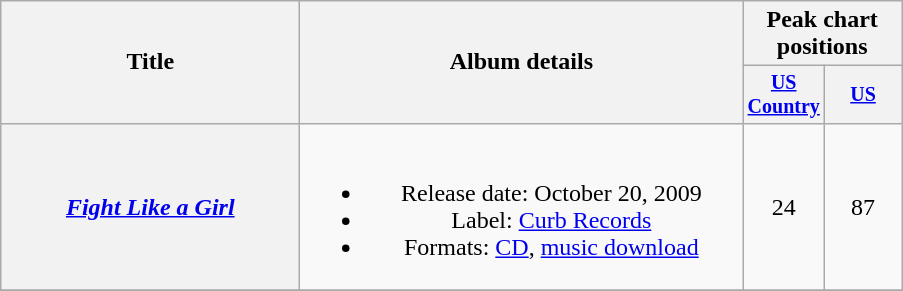<table class="wikitable plainrowheaders" style="text-align:center;">
<tr>
<th rowspan="2" style="width:12em;">Title</th>
<th rowspan="2" style="width:18em;">Album details</th>
<th colspan="2">Peak chart<br>positions</th>
</tr>
<tr style="font-size:smaller;">
<th width="45"><a href='#'>US Country</a><br></th>
<th width="45"><a href='#'>US</a><br></th>
</tr>
<tr>
<th scope="row"><em><a href='#'>Fight Like a Girl</a></em></th>
<td><br><ul><li>Release date: October 20, 2009</li><li>Label: <a href='#'>Curb Records</a></li><li>Formats: <a href='#'>CD</a>, <a href='#'>music download</a></li></ul></td>
<td>24</td>
<td>87</td>
</tr>
<tr>
</tr>
</table>
